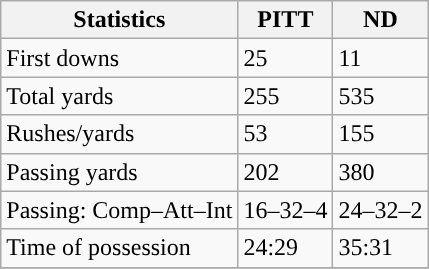<table class="wikitable" style="float: left;">
<tr>
<th>Statistics</th>
<th>PITT</th>
<th>ND</th>
</tr>
<tr>
<td>First downs</td>
<td>25</td>
<td>11</td>
</tr>
<tr>
<td>Total yards</td>
<td>255</td>
<td>535</td>
</tr>
<tr>
<td>Rushes/yards</td>
<td>53</td>
<td>155</td>
</tr>
<tr>
<td>Passing yards</td>
<td>202</td>
<td>380</td>
</tr>
<tr>
<td>Passing: Comp–Att–Int</td>
<td>16–32–4</td>
<td>24–32–2</td>
</tr>
<tr>
<td>Time of possession</td>
<td>24:29</td>
<td>35:31</td>
</tr>
<tr>
</tr>
</table>
